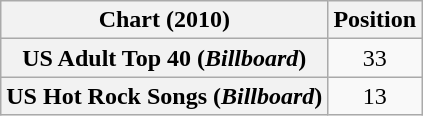<table class="wikitable sortable plainrowheaders">
<tr>
<th>Chart (2010)</th>
<th>Position</th>
</tr>
<tr>
<th scope="row">US Adult Top 40 (<em>Billboard</em>)</th>
<td style="text-align:center;">33</td>
</tr>
<tr>
<th scope="row">US Hot Rock Songs (<em>Billboard</em>)</th>
<td style="text-align:center;">13</td>
</tr>
</table>
